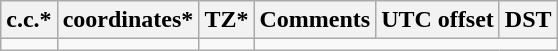<table class="wikitable sortable">
<tr>
<th>c.c.*</th>
<th>coordinates*</th>
<th>TZ*</th>
<th>Comments</th>
<th>UTC offset</th>
<th>DST</th>
</tr>
<tr --->
<td></td>
<td></td>
<td></td>
</tr>
</table>
